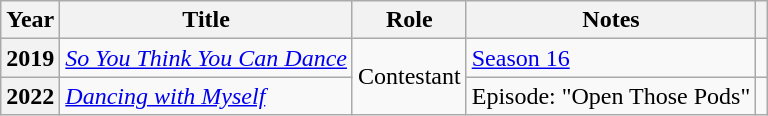<table class="wikitable plainrowheaders sortable">
<tr>
<th scope="col">Year</th>
<th scope="col">Title</th>
<th scope="col">Role</th>
<th scope="col" class="unsortable">Notes</th>
<th scope="col" class="unsortable"></th>
</tr>
<tr>
<th scope="row">2019</th>
<td><a href='#'><em>So You Think You Can Dance</em></a></td>
<td rowspan="2">Contestant</td>
<td><a href='#'>Season 16</a></td>
<td></td>
</tr>
<tr>
<th scope="row">2022</th>
<td><a href='#'><em>Dancing with Myself</em></a></td>
<td>Episode: "Open Those Pods"</td>
<td></td>
</tr>
</table>
